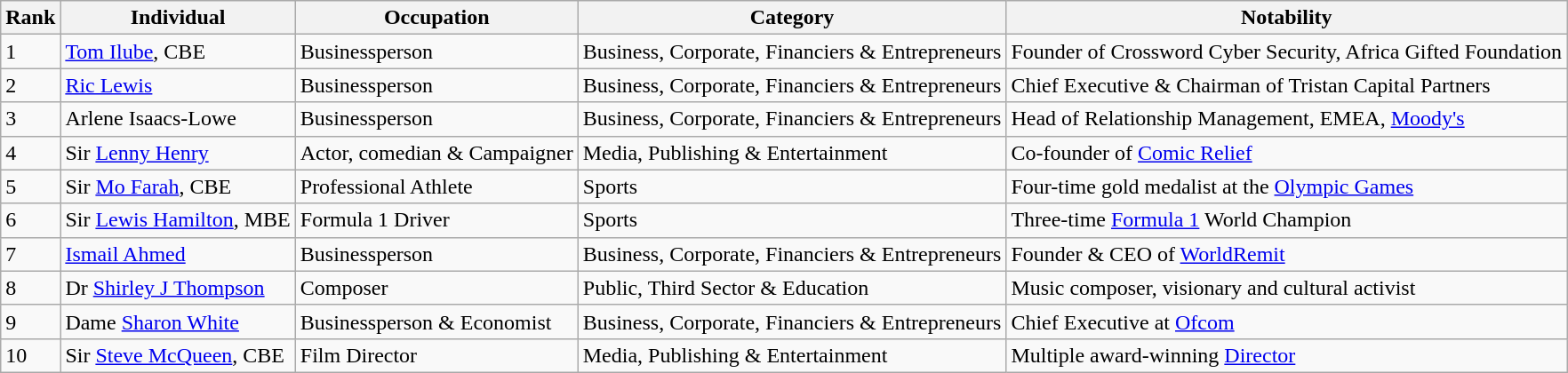<table class="wikitable sortable">
<tr>
<th>Rank</th>
<th>Individual</th>
<th>Occupation</th>
<th>Category</th>
<th>Notability</th>
</tr>
<tr>
<td>1</td>
<td><a href='#'>Tom Ilube</a>, CBE</td>
<td>Businessperson</td>
<td>Business, Corporate, Financiers & Entrepreneurs</td>
<td>Founder of Crossword Cyber Security, Africa Gifted Foundation</td>
</tr>
<tr>
<td>2</td>
<td><a href='#'>Ric Lewis</a></td>
<td>Businessperson</td>
<td>Business, Corporate, Financiers & Entrepreneurs</td>
<td>Chief Executive & Chairman of Tristan Capital Partners</td>
</tr>
<tr>
<td>3</td>
<td>Arlene Isaacs-Lowe</td>
<td>Businessperson</td>
<td>Business, Corporate, Financiers & Entrepreneurs</td>
<td>Head of Relationship Management, EMEA, <a href='#'>Moody's</a></td>
</tr>
<tr>
<td>4</td>
<td>Sir <a href='#'>Lenny Henry</a></td>
<td>Actor, comedian & Campaigner</td>
<td>Media, Publishing & Entertainment</td>
<td>Co-founder of <a href='#'>Comic Relief</a></td>
</tr>
<tr>
<td>5</td>
<td>Sir <a href='#'>Mo Farah</a>, CBE</td>
<td>Professional Athlete</td>
<td>Sports</td>
<td>Four-time gold medalist at the <a href='#'>Olympic Games</a></td>
</tr>
<tr>
<td>6</td>
<td>Sir <a href='#'>Lewis Hamilton</a>, MBE</td>
<td>Formula 1 Driver</td>
<td>Sports</td>
<td>Three-time <a href='#'>Formula 1</a> World Champion</td>
</tr>
<tr>
<td>7</td>
<td><a href='#'>Ismail Ahmed</a></td>
<td>Businessperson</td>
<td>Business, Corporate, Financiers & Entrepreneurs</td>
<td>Founder & CEO of <a href='#'>WorldRemit</a></td>
</tr>
<tr>
<td>8</td>
<td>Dr <a href='#'>Shirley J Thompson</a></td>
<td>Composer</td>
<td>Public, Third Sector & Education</td>
<td>Music composer, visionary and cultural activist</td>
</tr>
<tr>
<td>9</td>
<td>Dame <a href='#'>Sharon White</a></td>
<td>Businessperson & Economist</td>
<td>Business, Corporate, Financiers & Entrepreneurs</td>
<td>Chief Executive at <a href='#'>Ofcom</a></td>
</tr>
<tr>
<td>10</td>
<td>Sir <a href='#'>Steve McQueen</a>, CBE</td>
<td>Film Director</td>
<td>Media, Publishing & Entertainment</td>
<td>Multiple award-winning <a href='#'>Director</a></td>
</tr>
</table>
